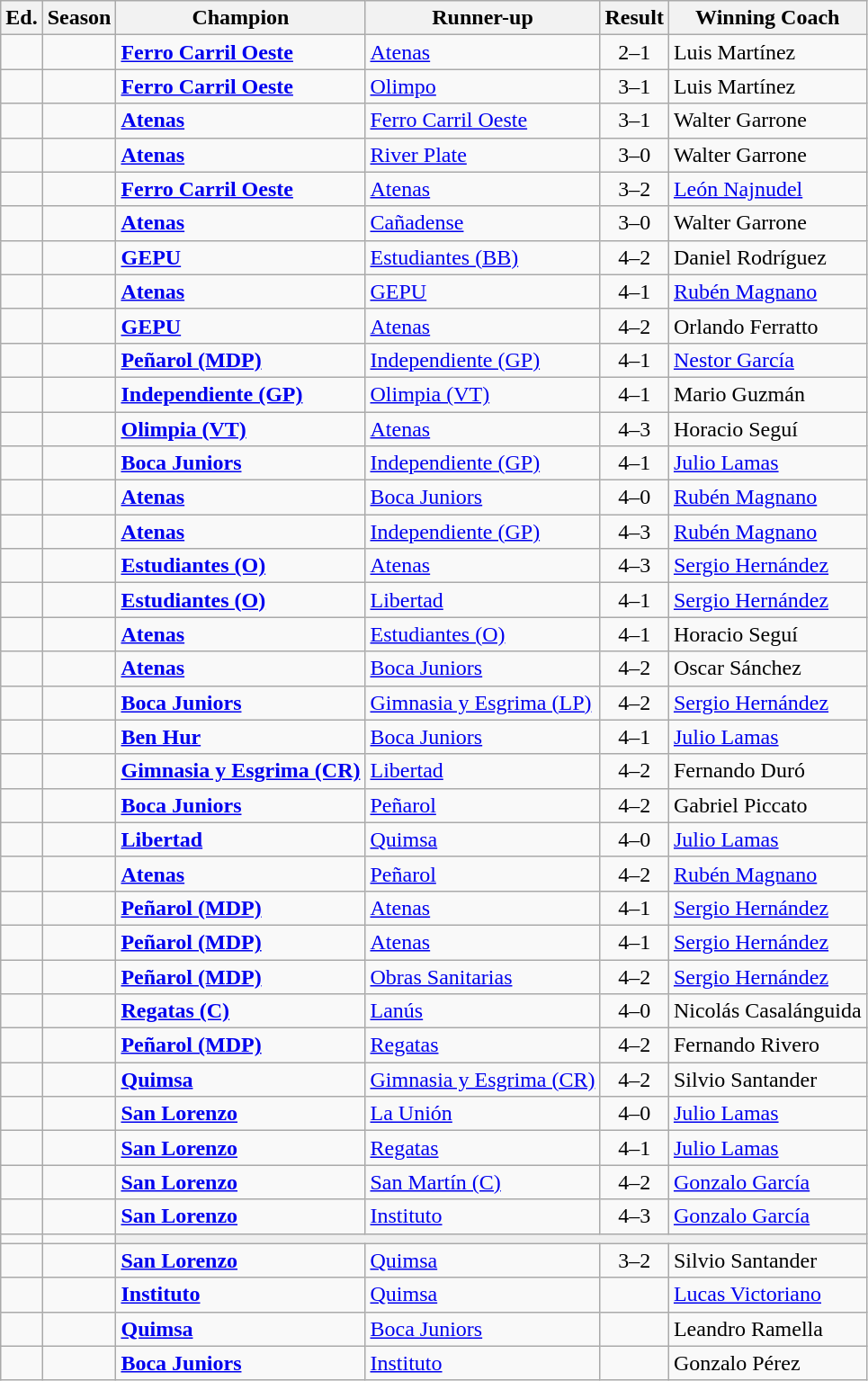<table class="wikitable sortable" style="text-align:left; width:800">
<tr>
<th>Ed.</th>
<th>Season</th>
<th>Champion</th>
<th>Runner-up</th>
<th>Result</th>
<th>Winning Coach</th>
</tr>
<tr>
<td></td>
<td></td>
<td><strong><a href='#'>Ferro Carril Oeste</a></strong></td>
<td><a href='#'>Atenas</a></td>
<td align=center>2–1</td>
<td>Luis Martínez</td>
</tr>
<tr>
<td></td>
<td></td>
<td><strong><a href='#'>Ferro Carril Oeste</a></strong></td>
<td><a href='#'>Olimpo</a></td>
<td align=center>3–1</td>
<td>Luis Martínez</td>
</tr>
<tr>
<td></td>
<td></td>
<td><strong><a href='#'>Atenas</a></strong></td>
<td><a href='#'>Ferro Carril Oeste</a></td>
<td align=center>3–1</td>
<td>Walter Garrone</td>
</tr>
<tr>
<td></td>
<td></td>
<td><strong><a href='#'>Atenas</a></strong></td>
<td><a href='#'>River Plate</a></td>
<td align=center>3–0</td>
<td>Walter Garrone</td>
</tr>
<tr>
<td></td>
<td></td>
<td><strong><a href='#'>Ferro Carril Oeste</a></strong></td>
<td><a href='#'>Atenas</a></td>
<td align=center>3–2</td>
<td><a href='#'>León Najnudel</a></td>
</tr>
<tr>
<td></td>
<td></td>
<td><strong><a href='#'>Atenas</a></strong></td>
<td><a href='#'>Cañadense</a></td>
<td align=center>3–0</td>
<td>Walter Garrone</td>
</tr>
<tr>
<td></td>
<td></td>
<td><strong><a href='#'>GEPU</a></strong></td>
<td><a href='#'>Estudiantes (BB)</a></td>
<td align=center>4–2</td>
<td>Daniel Rodríguez</td>
</tr>
<tr>
<td></td>
<td></td>
<td><strong><a href='#'>Atenas</a></strong></td>
<td><a href='#'>GEPU</a></td>
<td align=center>4–1</td>
<td><a href='#'>Rubén Magnano</a></td>
</tr>
<tr>
<td></td>
<td></td>
<td><strong><a href='#'>GEPU</a></strong></td>
<td><a href='#'>Atenas</a></td>
<td align=center>4–2</td>
<td>Orlando Ferratto</td>
</tr>
<tr>
<td></td>
<td></td>
<td><strong><a href='#'>Peñarol (MDP)</a></strong></td>
<td><a href='#'>Independiente (GP)</a></td>
<td align=center>4–1</td>
<td><a href='#'>Nestor García</a></td>
</tr>
<tr>
<td></td>
<td></td>
<td><strong><a href='#'>Independiente (GP)</a></strong></td>
<td><a href='#'>Olimpia (VT)</a></td>
<td align=center>4–1</td>
<td>Mario Guzmán</td>
</tr>
<tr>
<td></td>
<td></td>
<td><strong><a href='#'>Olimpia (VT)</a></strong></td>
<td><a href='#'>Atenas</a></td>
<td align=center>4–3</td>
<td>Horacio Seguí</td>
</tr>
<tr>
<td></td>
<td></td>
<td><strong><a href='#'>Boca Juniors</a></strong></td>
<td><a href='#'>Independiente (GP)</a></td>
<td align=center>4–1</td>
<td><a href='#'>Julio Lamas</a></td>
</tr>
<tr>
<td></td>
<td></td>
<td><strong><a href='#'>Atenas</a></strong></td>
<td><a href='#'>Boca Juniors</a></td>
<td align=center>4–0</td>
<td><a href='#'>Rubén Magnano</a></td>
</tr>
<tr>
<td></td>
<td></td>
<td><strong><a href='#'>Atenas</a></strong></td>
<td><a href='#'>Independiente (GP)</a></td>
<td align=center>4–3</td>
<td><a href='#'>Rubén Magnano</a></td>
</tr>
<tr>
<td></td>
<td></td>
<td><strong><a href='#'>Estudiantes (O)</a></strong></td>
<td><a href='#'>Atenas</a></td>
<td align=center>4–3</td>
<td><a href='#'>Sergio Hernández</a></td>
</tr>
<tr>
<td></td>
<td></td>
<td><strong><a href='#'>Estudiantes (O)</a></strong></td>
<td><a href='#'>Libertad</a></td>
<td align=center>4–1</td>
<td><a href='#'>Sergio Hernández</a></td>
</tr>
<tr>
<td></td>
<td></td>
<td><strong><a href='#'>Atenas</a></strong></td>
<td><a href='#'>Estudiantes (O)</a></td>
<td align=center>4–1</td>
<td>Horacio Seguí</td>
</tr>
<tr>
<td></td>
<td></td>
<td><strong><a href='#'>Atenas</a></strong></td>
<td><a href='#'>Boca Juniors</a></td>
<td align=center>4–2</td>
<td>Oscar Sánchez</td>
</tr>
<tr>
<td></td>
<td></td>
<td><strong><a href='#'>Boca Juniors</a></strong></td>
<td><a href='#'>Gimnasia y Esgrima (LP)</a></td>
<td align=center>4–2</td>
<td><a href='#'>Sergio Hernández</a></td>
</tr>
<tr>
<td></td>
<td></td>
<td><strong><a href='#'>Ben Hur</a></strong></td>
<td><a href='#'>Boca Juniors</a></td>
<td align=center>4–1</td>
<td><a href='#'>Julio Lamas</a></td>
</tr>
<tr>
<td></td>
<td></td>
<td><strong><a href='#'>Gimnasia y Esgrima (CR)</a></strong></td>
<td><a href='#'>Libertad</a></td>
<td align=center>4–2</td>
<td>Fernando Duró</td>
</tr>
<tr>
<td></td>
<td></td>
<td><strong><a href='#'>Boca Juniors</a></strong></td>
<td><a href='#'>Peñarol</a></td>
<td align=center>4–2</td>
<td>Gabriel Piccato</td>
</tr>
<tr>
<td></td>
<td></td>
<td><strong><a href='#'>Libertad</a></strong></td>
<td><a href='#'>Quimsa</a></td>
<td align=center>4–0</td>
<td><a href='#'>Julio Lamas</a></td>
</tr>
<tr>
<td></td>
<td></td>
<td><strong><a href='#'>Atenas</a></strong></td>
<td><a href='#'>Peñarol</a></td>
<td align=center>4–2</td>
<td><a href='#'>Rubén Magnano</a></td>
</tr>
<tr>
<td></td>
<td></td>
<td><strong><a href='#'>Peñarol (MDP)</a></strong></td>
<td><a href='#'>Atenas</a></td>
<td align=center>4–1</td>
<td><a href='#'>Sergio Hernández</a></td>
</tr>
<tr>
<td></td>
<td></td>
<td><strong><a href='#'>Peñarol (MDP)</a></strong></td>
<td><a href='#'>Atenas</a></td>
<td align=center>4–1</td>
<td><a href='#'>Sergio Hernández</a></td>
</tr>
<tr>
<td></td>
<td></td>
<td><strong><a href='#'>Peñarol (MDP)</a></strong></td>
<td><a href='#'>Obras Sanitarias</a></td>
<td align=center>4–2</td>
<td><a href='#'>Sergio Hernández</a></td>
</tr>
<tr>
<td></td>
<td></td>
<td><strong><a href='#'>Regatas (C)</a></strong></td>
<td><a href='#'>Lanús</a></td>
<td align=center>4–0</td>
<td>Nicolás Casalánguida</td>
</tr>
<tr>
<td></td>
<td></td>
<td><strong><a href='#'>Peñarol (MDP)</a></strong></td>
<td><a href='#'>Regatas</a></td>
<td align=center>4–2</td>
<td>Fernando Rivero</td>
</tr>
<tr>
<td></td>
<td></td>
<td><strong><a href='#'>Quimsa</a></strong></td>
<td><a href='#'>Gimnasia y Esgrima (CR)</a></td>
<td align=center>4–2</td>
<td>Silvio Santander</td>
</tr>
<tr>
<td></td>
<td></td>
<td><strong><a href='#'>San Lorenzo</a></strong></td>
<td><a href='#'>La Unión</a></td>
<td align=center>4–0</td>
<td><a href='#'>Julio Lamas</a></td>
</tr>
<tr>
<td></td>
<td></td>
<td><strong><a href='#'>San Lorenzo</a></strong></td>
<td><a href='#'>Regatas</a></td>
<td align=center>4–1</td>
<td><a href='#'>Julio Lamas</a></td>
</tr>
<tr>
<td></td>
<td></td>
<td><strong><a href='#'>San Lorenzo</a></strong></td>
<td><a href='#'>San Martín (C)</a></td>
<td align=center>4–2</td>
<td><a href='#'>Gonzalo García</a></td>
</tr>
<tr>
<td></td>
<td></td>
<td><strong><a href='#'>San Lorenzo</a></strong></td>
<td><a href='#'>Instituto</a></td>
<td align=center>4–3</td>
<td><a href='#'>Gonzalo García</a></td>
</tr>
<tr>
<td></td>
<td></td>
<td colspan=4 style=background:#efefef></td>
</tr>
<tr>
<td></td>
<td></td>
<td><strong><a href='#'>San Lorenzo</a></strong></td>
<td><a href='#'>Quimsa</a></td>
<td align=center>3–2</td>
<td>Silvio Santander</td>
</tr>
<tr>
<td></td>
<td></td>
<td><a href='#'><strong>Instituto</strong></a></td>
<td><a href='#'>Quimsa</a></td>
<td></td>
<td><a href='#'>Lucas Victoriano</a></td>
</tr>
<tr>
<td></td>
<td></td>
<td><strong><a href='#'>Quimsa</a></strong></td>
<td><a href='#'>Boca Juniors</a></td>
<td></td>
<td>Leandro Ramella</td>
</tr>
<tr>
<td></td>
<td></td>
<td><strong><a href='#'>Boca Juniors</a></strong></td>
<td><a href='#'>Instituto</a></td>
<td></td>
<td>Gonzalo Pérez</td>
</tr>
</table>
